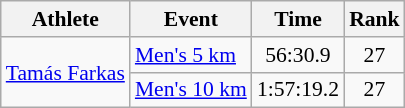<table class="wikitable" style="font-size:90%;">
<tr>
<th>Athlete</th>
<th>Event</th>
<th>Time</th>
<th>Rank</th>
</tr>
<tr align=center>
<td align=left rowspan=2><a href='#'>Tamás Farkas</a></td>
<td align=left><a href='#'>Men's 5 km</a></td>
<td>56:30.9</td>
<td>27</td>
</tr>
<tr align=center>
<td align=left><a href='#'>Men's 10 km</a></td>
<td>1:57:19.2</td>
<td>27</td>
</tr>
</table>
